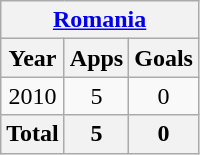<table class="wikitable" style="text-align:center">
<tr>
<th colspan=3><a href='#'>Romania</a></th>
</tr>
<tr>
<th>Year</th>
<th>Apps</th>
<th>Goals</th>
</tr>
<tr>
<td>2010</td>
<td>5</td>
<td>0</td>
</tr>
<tr>
<th>Total</th>
<th>5</th>
<th>0</th>
</tr>
</table>
